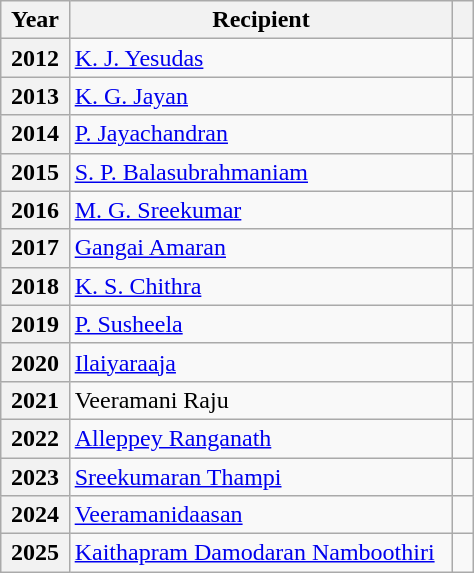<table class="wikitable plainrowheaders" style="width:25%;">
<tr>
<th scope="col" style="width:1%;">Year</th>
<th scope="col" style="width:20%;">Recipient</th>
<th scope="col" style="width:1%;"></th>
</tr>
<tr>
<th scope="row">2012</th>
<td><a href='#'>K. J. Yesudas</a></td>
<td style="text-align:center;"></td>
</tr>
<tr>
<th scope="row">2013</th>
<td><a href='#'>K. G. Jayan</a></td>
<td style="text-align:center;"></td>
</tr>
<tr>
<th scope="row">2014</th>
<td><a href='#'>P. Jayachandran</a></td>
<td style="text-align:center;"></td>
</tr>
<tr>
<th scope="row">2015</th>
<td><a href='#'>S. P. Balasubrahmaniam</a></td>
<td style="text-align:center;"></td>
</tr>
<tr>
<th scope="row">2016</th>
<td><a href='#'>M. G. Sreekumar</a></td>
<td style="text-align:center;"></td>
</tr>
<tr>
<th scope="row">2017</th>
<td><a href='#'>Gangai Amaran</a></td>
<td style="text-align:center;"></td>
</tr>
<tr>
<th scope="row">2018</th>
<td><a href='#'>K. S. Chithra</a></td>
<td style="text-align:center;"></td>
</tr>
<tr>
<th scope="row">2019</th>
<td><a href='#'>P. Susheela</a></td>
<td style="text-align:center;"></td>
</tr>
<tr>
<th scope="row">2020</th>
<td><a href='#'>Ilaiyaraaja</a></td>
<td style="text-align:center;"></td>
</tr>
<tr>
<th scope="row">2021</th>
<td>Veeramani Raju</td>
<td style="text-align:center;"></td>
</tr>
<tr>
<th scope="row">2022</th>
<td><a href='#'>Alleppey Ranganath</a></td>
<td style="text-align:center;"></td>
</tr>
<tr>
<th scope="row">2023</th>
<td><a href='#'>Sreekumaran Thampi</a></td>
<td style="text-align:center;"></td>
</tr>
<tr>
<th scope="row">2024</th>
<td><a href='#'>Veeramanidaasan</a></td>
<td style="text-align:center;"></td>
</tr>
<tr>
<th scope="row">2025</th>
<td><a href='#'>Kaithapram Damodaran Namboothiri</a></td>
<td style="text-align:center;"></td>
</tr>
</table>
